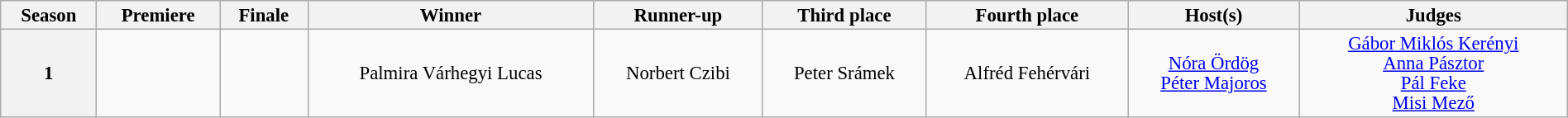<table class="wikitable" style="text-align:center; font-size:95%; line-height:16px; width:100%;">
<tr>
<th scope="col">Season</th>
<th scope="col">Premiere</th>
<th scope="col">Finale</th>
<th scope="col">Winner</th>
<th scope="col">Runner-up</th>
<th scope="col">Third place</th>
<th scope="col">Fourth place</th>
<th scope="col">Host(s)</th>
<th scope="col">Judges</th>
</tr>
<tr>
<th scope="row">1</th>
<td></td>
<td></td>
<td>Palmira Várhegyi Lucas</td>
<td>Norbert Czibi</td>
<td>Peter Srámek</td>
<td>Alfréd Fehérvári</td>
<td><a href='#'>Nóra Ördög</a><br><a href='#'>Péter Majoros</a></td>
<td><a href='#'>Gábor Miklós Kerényi</a><br><a href='#'>Anna Pásztor</a><br><a href='#'>Pál Feke</a><br><a href='#'>Misi Mező</a></td>
</tr>
</table>
